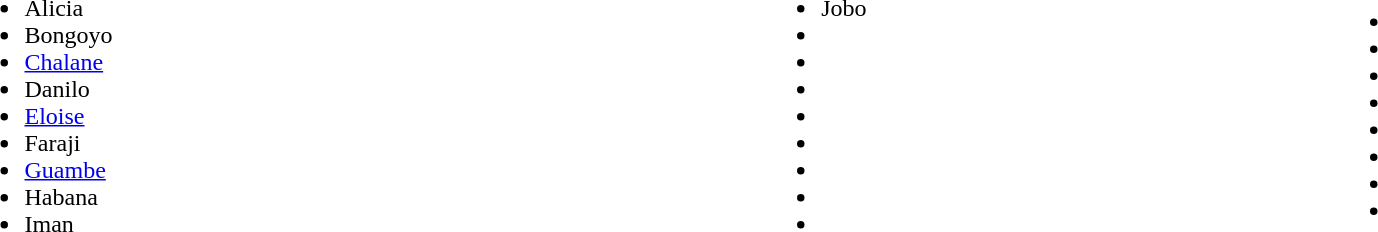<table width="90%">
<tr>
<td><br><ul><li>Alicia</li><li>Bongoyo</li><li><a href='#'>Chalane</a></li><li>Danilo</li><li><a href='#'>Eloise</a></li><li>Faraji</li><li><a href='#'>Guambe</a></li><li>Habana</li><li>Iman</li></ul></td>
<td><br><ul><li>Jobo</li><li></li><li></li><li></li><li></li><li></li><li></li><li></li><li></li></ul></td>
<td><br><ul><li></li><li></li><li></li><li></li><li></li><li></li><li></li><li></li></ul></td>
</tr>
</table>
